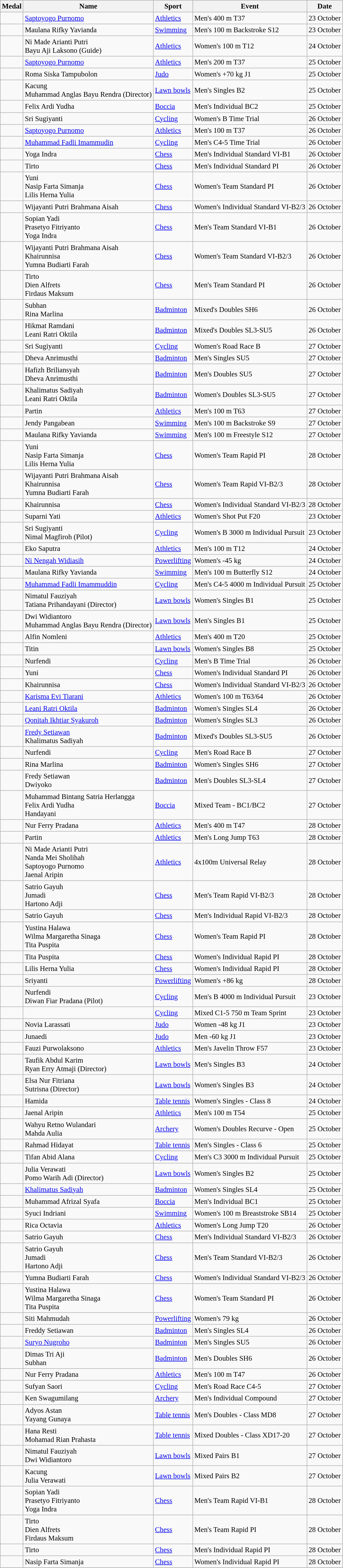<table class="wikitable sortable"  style="font-size:95%">
<tr>
<th>Medal</th>
<th>Name</th>
<th>Sport</th>
<th>Event</th>
<th>Date</th>
</tr>
<tr>
<td></td>
<td><a href='#'>Saptoyogo Purnomo</a></td>
<td><a href='#'>Athletics</a></td>
<td>Men's 400 m T37</td>
<td>23 October</td>
</tr>
<tr>
<td></td>
<td>Maulana Rifky Yavianda</td>
<td><a href='#'>Swimming</a></td>
<td>Men's 100 m Backstroke S12</td>
<td>23 October</td>
</tr>
<tr>
<td></td>
<td>Ni Made Arianti Putri<br>Bayu Aji Laksono (Guide)</td>
<td><a href='#'>Athletics</a></td>
<td>Women's 100 m T12</td>
<td>24 October</td>
</tr>
<tr>
<td></td>
<td><a href='#'>Saptoyogo Purnomo</a></td>
<td><a href='#'>Athletics</a></td>
<td>Men's 200 m T37</td>
<td>25 October</td>
</tr>
<tr>
<td></td>
<td>Roma Siska Tampubolon</td>
<td><a href='#'>Judo</a></td>
<td>Women's +70 kg J1</td>
<td>25 October</td>
</tr>
<tr>
<td></td>
<td>Kacung<br> Muhammad Anglas Bayu Rendra (Director)</td>
<td><a href='#'>Lawn bowls</a></td>
<td>Men's Singles B2</td>
<td>25 October</td>
</tr>
<tr>
<td></td>
<td>Felix Ardi Yudha</td>
<td><a href='#'>Boccia</a></td>
<td>Men's Individual BC2</td>
<td>25 October</td>
</tr>
<tr>
<td></td>
<td>Sri Sugiyanti</td>
<td><a href='#'>Cycling</a></td>
<td>Women's B Time Trial</td>
<td>26 October</td>
</tr>
<tr>
<td></td>
<td><a href='#'>Saptoyogo Purnomo</a></td>
<td><a href='#'>Athletics</a></td>
<td>Men's 100 m T37</td>
<td>26 October</td>
</tr>
<tr>
<td></td>
<td><a href='#'>Muhammad Fadli Imammudin</a></td>
<td><a href='#'>Cycling</a></td>
<td>Men's C4-5 Time Trial</td>
<td>26 October</td>
</tr>
<tr>
<td></td>
<td>Yoga Indra</td>
<td><a href='#'>Chess</a></td>
<td>Men's Individual Standard VI-B1</td>
<td>26 October</td>
</tr>
<tr>
<td></td>
<td>Tirto</td>
<td><a href='#'>Chess</a></td>
<td>Men's Individual Standard PI</td>
<td>26 October</td>
</tr>
<tr>
<td></td>
<td>Yuni <br>Nasip Farta Simanja<br>Lilis Herna Yulia</td>
<td><a href='#'>Chess</a></td>
<td>Women's Team Standard PI</td>
<td>26 October</td>
</tr>
<tr>
<td></td>
<td>Wijayanti Putri Brahmana Aisah</td>
<td><a href='#'>Chess</a></td>
<td>Women's Individual Standard VI-B2/3</td>
<td>26 October</td>
</tr>
<tr>
<td></td>
<td>Sopian Yadi<br>Prasetyo Fitriyanto<br>Yoga Indra</td>
<td><a href='#'>Chess</a></td>
<td>Men's Team Standard VI-B1</td>
<td>26 October</td>
</tr>
<tr>
<td></td>
<td>Wijayanti Putri Brahmana Aisah<br>Khairunnisa<br>Yumna Budiarti Farah</td>
<td><a href='#'>Chess</a></td>
<td>Women's Team Standard VI-B2/3</td>
<td>26 October</td>
</tr>
<tr>
<td></td>
<td>Tirto<br>Dien Alfrets<br>Firdaus Maksum</td>
<td><a href='#'>Chess</a></td>
<td>Men's Team Standard PI</td>
<td>26 October</td>
</tr>
<tr>
<td></td>
<td>Subhan<br>Rina Marlina</td>
<td><a href='#'>Badminton</a></td>
<td>Mixed's Doubles SH6</td>
<td>26 October</td>
</tr>
<tr>
<td></td>
<td>Hikmat Ramdani<br>Leani Ratri Oktila</td>
<td><a href='#'>Badminton</a></td>
<td>Mixed's Doubles SL3-SU5</td>
<td>26 October</td>
</tr>
<tr>
<td></td>
<td>Sri Sugiyanti</td>
<td><a href='#'>Cycling</a></td>
<td>Women's Road Race B</td>
<td>27 October</td>
</tr>
<tr>
<td></td>
<td>Dheva Anrimusthi</td>
<td><a href='#'>Badminton</a></td>
<td>Men's Singles SU5</td>
<td>27 October</td>
</tr>
<tr>
<td></td>
<td>Hafizh Briliansyah<br>Dheva Anrimusthi</td>
<td><a href='#'>Badminton</a></td>
<td>Men's Doubles SU5</td>
<td>27 October</td>
</tr>
<tr>
<td></td>
<td>Khalimatus Sadiyah<br>Leani Ratri Oktila</td>
<td><a href='#'>Badminton</a></td>
<td>Women's Doubles SL3-SU5</td>
<td>27 October</td>
</tr>
<tr>
<td></td>
<td>Partin</td>
<td><a href='#'>Athletics</a></td>
<td>Men's 100 m T63</td>
<td>27 October</td>
</tr>
<tr>
<td></td>
<td>Jendy Pangabean</td>
<td><a href='#'>Swimming</a></td>
<td>Men's 100 m Backstroke S9</td>
<td>27 October</td>
</tr>
<tr>
<td></td>
<td>Maulana Rifky Yavianda</td>
<td><a href='#'>Swimming</a></td>
<td>Men's 100 m Freestyle S12</td>
<td>27 October</td>
</tr>
<tr>
<td></td>
<td>Yuni <br>Nasip Farta Simanja<br>Lilis Herna Yulia</td>
<td><a href='#'>Chess</a></td>
<td>Women's Team Rapid PI</td>
<td>28 October</td>
</tr>
<tr>
<td></td>
<td>Wijayanti Putri Brahmana Aisah<br>Khairunnisa<br>Yumna Budiarti Farah</td>
<td><a href='#'>Chess</a></td>
<td>Women's Team Rapid VI-B2/3</td>
<td>28 October</td>
</tr>
<tr>
<td></td>
<td>Khairunnisa</td>
<td><a href='#'>Chess</a></td>
<td>Women's Individual Standard VI-B2/3</td>
<td>28 October</td>
</tr>
<tr>
<td></td>
<td>Suparni Yati</td>
<td><a href='#'>Athletics</a></td>
<td>Women's Shot Put F20</td>
<td>23 October</td>
</tr>
<tr>
<td></td>
<td>Sri Sugiyanti<br>Nimal Magfiroh (Pilot)</td>
<td><a href='#'>Cycling</a></td>
<td>Women's B 3000 m Individual Pursuit</td>
<td>23 October</td>
</tr>
<tr>
<td></td>
<td>Eko Saputra</td>
<td><a href='#'>Athletics</a></td>
<td>Men's 100 m T12</td>
<td>24 October</td>
</tr>
<tr>
<td></td>
<td><a href='#'>Ni Nengah Widiasih</a></td>
<td><a href='#'>Powerlifting</a></td>
<td>Women's -45 kg</td>
<td>24 October</td>
</tr>
<tr>
<td></td>
<td>Maulana Rifky Yavianda</td>
<td><a href='#'>Swimming</a></td>
<td>Men's 100 m Butterfly S12</td>
<td>24 October</td>
</tr>
<tr>
<td></td>
<td><a href='#'>Muhammad Fadli Imammuddin</a></td>
<td><a href='#'>Cycling</a></td>
<td>Men's C4-5 4000 m Individual Pursuit</td>
<td>25 October</td>
</tr>
<tr>
<td></td>
<td>Nimatul Fauziyah<br>Tatiana Prihandayani (Director)</td>
<td><a href='#'>Lawn bowls</a></td>
<td>Women's Singles B1</td>
<td>25 October</td>
</tr>
<tr>
<td></td>
<td>Dwi Widiantoro <br>Muhammad Anglas Bayu Rendra (Director)</td>
<td><a href='#'>Lawn bowls</a></td>
<td>Men's Singles B1</td>
<td>25 October</td>
</tr>
<tr>
<td></td>
<td>Alfin Nomleni</td>
<td><a href='#'>Athletics</a></td>
<td>Men's 400 m T20</td>
<td>25 October</td>
</tr>
<tr>
<td></td>
<td>Titin</td>
<td><a href='#'>Lawn bowls</a></td>
<td>Women's Singles B8</td>
<td>25 October</td>
</tr>
<tr>
<td></td>
<td>Nurfendi</td>
<td><a href='#'>Cycling</a></td>
<td>Men's B Time Trial</td>
<td>26 October</td>
</tr>
<tr>
<td></td>
<td>Yuni</td>
<td><a href='#'>Chess</a></td>
<td>Women's Individual Standard PI</td>
<td>26 October</td>
</tr>
<tr>
<td></td>
<td>Khairunnisa</td>
<td><a href='#'>Chess</a></td>
<td>Women's Individual Standard VI-B2/3</td>
<td>26 October</td>
</tr>
<tr>
<td></td>
<td><a href='#'>Karisma Evi Tiarani</a></td>
<td><a href='#'>Athletics</a></td>
<td>Women's 100 m T63/64</td>
<td>26 October</td>
</tr>
<tr>
<td></td>
<td><a href='#'>Leani Ratri Oktila</a></td>
<td><a href='#'>Badminton</a></td>
<td>Women's Singles SL4</td>
<td>26 October</td>
</tr>
<tr>
<td></td>
<td><a href='#'>Qonitah Ikhtiar Syakuroh</a></td>
<td><a href='#'>Badminton</a></td>
<td>Women's Singles SL3</td>
<td>26 October</td>
</tr>
<tr>
<td></td>
<td><a href='#'>Fredy Setiawan</a> <br>Khalimatus Sadiyah</td>
<td><a href='#'>Badminton</a></td>
<td>Mixed's Doubles SL3-SU5</td>
<td>26 October</td>
</tr>
<tr>
<td></td>
<td>Nurfendi</td>
<td><a href='#'>Cycling</a></td>
<td>Men's Road Race B</td>
<td>27 October</td>
</tr>
<tr>
<td></td>
<td>Rina Marlina</td>
<td><a href='#'>Badminton</a></td>
<td>Women's Singles SH6</td>
<td>27 October</td>
</tr>
<tr>
<td></td>
<td>Fredy Setiawan <br>Dwiyoko</td>
<td><a href='#'>Badminton</a></td>
<td>Men's Doubles SL3-SL4</td>
<td>27 October</td>
</tr>
<tr>
<td></td>
<td>Muhammad Bintang Satria Herlangga <br> Felix Ardi Yudha<br>Handayani</td>
<td><a href='#'>Boccia</a></td>
<td>Mixed Team - BC1/BC2</td>
<td>27 October</td>
</tr>
<tr>
<td></td>
<td>Nur Ferry Pradana</td>
<td><a href='#'>Athletics</a></td>
<td>Men's 400 m T47</td>
<td>28 October</td>
</tr>
<tr>
<td></td>
<td>Partin</td>
<td><a href='#'>Athletics</a></td>
<td>Men's Long Jump T63</td>
<td>28 October</td>
</tr>
<tr>
<td></td>
<td>Ni Made Arianti Putri<br>Nanda Mei Sholihah<br>Saptoyogo Purnomo<br>Jaenal Aripin</td>
<td><a href='#'>Athletics</a></td>
<td>4x100m Universal Relay</td>
<td>28 October</td>
</tr>
<tr>
<td></td>
<td>Satrio Gayuh <br>Jumadi <br>Hartono Adji</td>
<td><a href='#'>Chess</a></td>
<td>Men's Team Rapid VI-B2/3</td>
<td>28 October</td>
</tr>
<tr>
<td></td>
<td>Satrio Gayuh</td>
<td><a href='#'>Chess</a></td>
<td>Men's Individual Rapid VI-B2/3</td>
<td>28 October</td>
</tr>
<tr>
<td></td>
<td>Yustina Halawa<br>Wilma Margaretha Sinaga<br>Tita Puspita</td>
<td><a href='#'>Chess</a></td>
<td>Women's Team Rapid PI</td>
<td>28 October</td>
</tr>
<tr>
<td></td>
<td>Tita Puspita</td>
<td><a href='#'>Chess</a></td>
<td>Women's Individual Rapid PI</td>
<td>28 October</td>
</tr>
<tr>
<td></td>
<td>Lilis Herna Yulia</td>
<td><a href='#'>Chess</a></td>
<td>Women's Individual Rapid PI</td>
<td>28 October</td>
</tr>
<tr>
<td></td>
<td>Sriyanti</td>
<td><a href='#'>Powerlifting</a></td>
<td>Women's +86 kg</td>
<td>28 October</td>
</tr>
<tr>
<td></td>
<td>Nurfendi<br>Diwan Fiar Pradana (Pilot)</td>
<td><a href='#'>Cycling</a></td>
<td>Men's B 4000 m Individual Pursuit</td>
<td>23 October</td>
</tr>
<tr>
<td></td>
<td></td>
<td><a href='#'>Cycling</a></td>
<td>Mixed C1-5 750 m Team Sprint</td>
<td>23 October</td>
</tr>
<tr>
<td></td>
<td>Novia Larassati</td>
<td><a href='#'>Judo</a></td>
<td>Women -48 kg J1</td>
<td>23 October</td>
</tr>
<tr>
<td></td>
<td>Junaedi</td>
<td><a href='#'>Judo</a></td>
<td>Men -60 kg J1</td>
<td>23 October</td>
</tr>
<tr>
<td></td>
<td>Fauzi Purwolaksono</td>
<td><a href='#'>Athletics</a></td>
<td>Men's Javelin Throw F57</td>
<td>23 October</td>
</tr>
<tr>
<td></td>
<td>Taufik Abdul Karim<br> Ryan Erry Atmaji (Director)</td>
<td><a href='#'>Lawn bowls</a></td>
<td>Men's Singles B3</td>
<td>24 October</td>
</tr>
<tr>
<td></td>
<td>Elsa Nur Fitriana <br>Sutrisna (Director)</td>
<td><a href='#'>Lawn bowls</a></td>
<td>Women's Singles B3</td>
<td>24 October</td>
</tr>
<tr>
<td></td>
<td>Hamida</td>
<td><a href='#'>Table tennis</a></td>
<td>Women's Singles - Class 8</td>
<td>24 October</td>
</tr>
<tr>
<td></td>
<td>Jaenal Aripin</td>
<td><a href='#'>Athletics</a></td>
<td>Men's 100 m T54</td>
<td>25 October</td>
</tr>
<tr>
<td></td>
<td>Wahyu Retno Wulandari <br>Mahda Aulia</td>
<td><a href='#'>Archery</a></td>
<td>Women's Doubles Recurve - Open</td>
<td>25 October</td>
</tr>
<tr>
<td></td>
<td>Rahmad Hidayat</td>
<td><a href='#'>Table tennis</a></td>
<td>Men's Singles - Class 6</td>
<td>25 October</td>
</tr>
<tr>
<td></td>
<td>Tifan Abid Alana</td>
<td><a href='#'>Cycling</a></td>
<td>Men's C3 3000 m Individual Pursuit</td>
<td>25 October</td>
</tr>
<tr>
<td></td>
<td>Julia Verawati<br> Pomo Warih Adi (Director)</td>
<td><a href='#'>Lawn bowls</a></td>
<td>Women's Singles B2</td>
<td>25 October</td>
</tr>
<tr>
<td></td>
<td><a href='#'>Khalimatus Sadiyah</a></td>
<td><a href='#'>Badminton</a></td>
<td>Women's Singles SL4</td>
<td>25 October</td>
</tr>
<tr>
<td></td>
<td>Muhammad Afrizal Syafa</td>
<td><a href='#'>Boccia</a></td>
<td>Men's Individual BC1</td>
<td>25 October</td>
</tr>
<tr>
<td></td>
<td>Syuci Indriani</td>
<td><a href='#'>Swimming</a></td>
<td>Women's 100 m Breaststroke SB14</td>
<td>25 October</td>
</tr>
<tr>
<td></td>
<td>Rica Octavia</td>
<td><a href='#'>Athletics</a></td>
<td>Women's Long Jump T20</td>
<td>26 October</td>
</tr>
<tr>
<td></td>
<td>Satrio Gayuh</td>
<td><a href='#'>Chess</a></td>
<td>Men's Individual Standard VI-B2/3</td>
<td>26 October</td>
</tr>
<tr>
<td></td>
<td>Satrio Gayuh <br>Jumadi <br>Hartono Adji</td>
<td><a href='#'>Chess</a></td>
<td>Men's Team Standard VI-B2/3</td>
<td>26 October</td>
</tr>
<tr>
<td></td>
<td>Yumna Budiarti Farah</td>
<td><a href='#'>Chess</a></td>
<td>Women's Individual Standard VI-B2/3</td>
<td>26 October</td>
</tr>
<tr>
<td></td>
<td>Yustina Halawa<br>Wilma Margaretha Sinaga<br>Tita Puspita</td>
<td><a href='#'>Chess</a></td>
<td>Women's Team Standard PI</td>
<td>26 October</td>
</tr>
<tr>
<td></td>
<td>Siti Mahmudah</td>
<td><a href='#'>Powerlifting</a></td>
<td>Women's 79 kg</td>
<td>26 October</td>
</tr>
<tr>
<td></td>
<td>Freddy Setiawan</td>
<td><a href='#'>Badminton</a></td>
<td>Men's Singles SL4</td>
<td>26 October</td>
</tr>
<tr>
<td></td>
<td><a href='#'>Suryo Nugroho</a></td>
<td><a href='#'>Badminton</a></td>
<td>Men's Singles SU5</td>
<td>26 October</td>
</tr>
<tr>
<td></td>
<td>Dimas Tri Aji<br> Subhan</td>
<td><a href='#'>Badminton</a></td>
<td>Men's Doubles SH6</td>
<td>26 October</td>
</tr>
<tr>
<td></td>
<td>Nur Ferry Pradana</td>
<td><a href='#'>Athletics</a></td>
<td>Men's 100 m T47</td>
<td>26 October</td>
</tr>
<tr>
<td></td>
<td>Sufyan Saori</td>
<td><a href='#'>Cycling</a></td>
<td>Men's Road Race C4-5</td>
<td>27 October</td>
</tr>
<tr>
<td></td>
<td>Ken Swagumilang</td>
<td><a href='#'>Archery</a></td>
<td>Men's Individual Compound</td>
<td>27 October</td>
</tr>
<tr>
<td></td>
<td>Adyos Astan<br>Yayang Gunaya</td>
<td><a href='#'>Table tennis</a></td>
<td>Men's Doubles - Class MD8</td>
<td>27 October</td>
</tr>
<tr>
<td></td>
<td>Hana Resti<br>Mohamad Rian Prahasta</td>
<td><a href='#'>Table tennis</a></td>
<td>Mixed Doubles - Class XD17-20</td>
<td>27 October</td>
</tr>
<tr>
<td></td>
<td>Nimatul Fauziyah<br> Dwi Widiantoro</td>
<td><a href='#'>Lawn bowls</a></td>
<td>Mixed Pairs B1</td>
<td>27 October</td>
</tr>
<tr>
<td></td>
<td>Kacung<br>Julia Verawati</td>
<td><a href='#'>Lawn bowls</a></td>
<td>Mixed Pairs B2</td>
<td>27 October</td>
</tr>
<tr>
<td></td>
<td>Sopian Yadi<br>Prasetyo Fitriyanto<br>Yoga Indra</td>
<td><a href='#'>Chess</a></td>
<td>Men's Team Rapid VI-B1</td>
<td>28 October</td>
</tr>
<tr>
<td></td>
<td>Tirto<br>Dien Alfrets<br>Firdaus Maksum</td>
<td><a href='#'>Chess</a></td>
<td>Men's Team Rapid PI</td>
<td>28 October</td>
</tr>
<tr>
<td></td>
<td>Tirto</td>
<td><a href='#'>Chess</a></td>
<td>Men's Individual Rapid PI</td>
<td>28 October</td>
</tr>
<tr>
<td></td>
<td>Nasip Farta Simanja</td>
<td><a href='#'>Chess</a></td>
<td>Women's Individual Rapid PI</td>
<td>28 October</td>
</tr>
<tr>
</tr>
</table>
